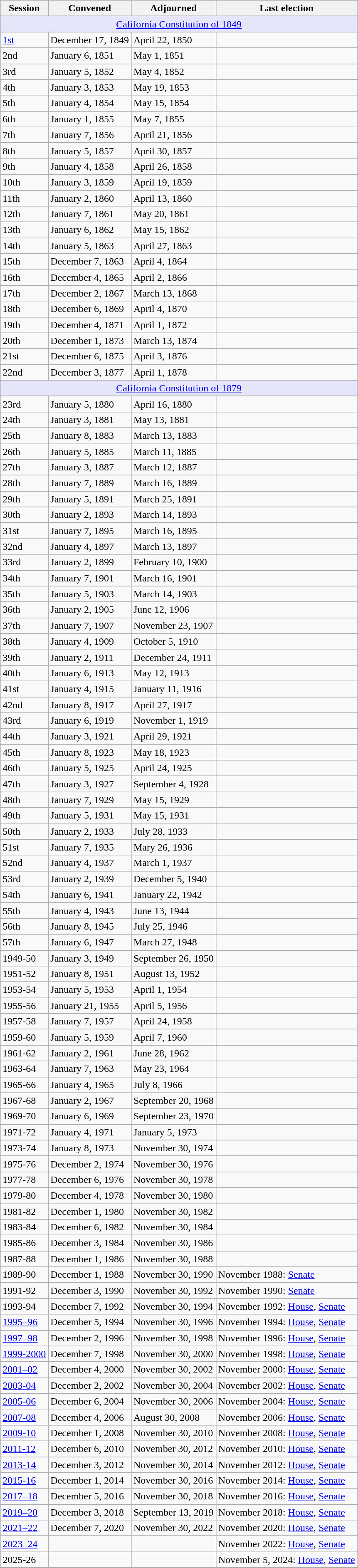<table class="wikitable mw-datatable sticky-header">
<tr>
<th>Session</th>
<th>Convened</th>
<th>Adjourned</th>
<th>Last election</th>
</tr>
<tr>
<td colspan=4 style="text-align: center; background-color:#E6E6FA;"><a href='#'>California Constitution of 1849</a> </td>
</tr>
<tr>
<td><a href='#'>1st</a></td>
<td>December 17, 1849 </td>
<td>April 22, 1850</td>
<td></td>
</tr>
<tr>
<td>2nd</td>
<td>January 6, 1851</td>
<td>May 1, 1851</td>
<td></td>
</tr>
<tr>
<td>3rd</td>
<td>January 5, 1852</td>
<td>May 4, 1852</td>
<td></td>
</tr>
<tr>
<td>4th</td>
<td>January 3, 1853</td>
<td>May 19, 1853</td>
<td></td>
</tr>
<tr>
<td>5th</td>
<td>January 4, 1854</td>
<td>May 15, 1854</td>
<td></td>
</tr>
<tr>
<td>6th</td>
<td>January 1, 1855</td>
<td>May 7, 1855</td>
<td></td>
</tr>
<tr>
<td>7th</td>
<td>January 7, 1856</td>
<td>April 21, 1856</td>
<td></td>
</tr>
<tr>
<td>8th</td>
<td>January 5, 1857</td>
<td>April 30, 1857</td>
<td></td>
</tr>
<tr>
<td>9th</td>
<td>January 4, 1858</td>
<td>April 26, 1858</td>
<td></td>
</tr>
<tr>
<td>10th</td>
<td>January 3, 1859</td>
<td>April 19, 1859</td>
<td></td>
</tr>
<tr>
<td>11th</td>
<td>January 2, 1860</td>
<td>April 13, 1860</td>
<td></td>
</tr>
<tr>
<td>12th</td>
<td>January 7, 1861</td>
<td>May 20, 1861</td>
<td></td>
</tr>
<tr>
<td>13th</td>
<td>January 6, 1862</td>
<td>May 15, 1862</td>
<td></td>
</tr>
<tr>
<td>14th</td>
<td>January 5, 1863</td>
<td>April 27, 1863</td>
<td></td>
</tr>
<tr>
<td>15th</td>
<td>December 7, 1863</td>
<td>April 4, 1864</td>
<td></td>
</tr>
<tr>
<td>16th</td>
<td>December 4, 1865</td>
<td>April 2, 1866</td>
<td></td>
</tr>
<tr>
<td>17th</td>
<td>December 2, 1867</td>
<td>March 13, 1868</td>
<td></td>
</tr>
<tr>
<td>18th</td>
<td>December 6, 1869</td>
<td>April 4, 1870</td>
<td></td>
</tr>
<tr>
<td>19th</td>
<td>December 4, 1871</td>
<td>April 1, 1872</td>
<td></td>
</tr>
<tr>
<td>20th</td>
<td>December 1, 1873</td>
<td>March 13, 1874</td>
<td></td>
</tr>
<tr>
<td>21st</td>
<td>December 6, 1875</td>
<td>April 3, 1876</td>
<td></td>
</tr>
<tr>
<td>22nd</td>
<td>December 3, 1877</td>
<td>April 1, 1878</td>
<td></td>
</tr>
<tr>
<td colspan=4 style="text-align: center; background-color:#E6E6FA;"><a href='#'>California Constitution of 1879</a> </td>
</tr>
<tr>
<td>23rd</td>
<td>January 5, 1880</td>
<td>April 16, 1880</td>
<td></td>
</tr>
<tr>
<td>24th</td>
<td>January 3, 1881</td>
<td>May 13, 1881</td>
<td></td>
</tr>
<tr>
<td>25th</td>
<td>January 8, 1883</td>
<td>March 13, 1883</td>
<td></td>
</tr>
<tr>
<td>26th</td>
<td>January 5, 1885</td>
<td>March 11, 1885</td>
<td></td>
</tr>
<tr>
<td>27th</td>
<td>January 3, 1887</td>
<td>March 12, 1887</td>
<td></td>
</tr>
<tr>
<td>28th</td>
<td>January 7, 1889</td>
<td>March 16, 1889</td>
<td></td>
</tr>
<tr>
<td>29th</td>
<td>January 5, 1891</td>
<td>March 25, 1891</td>
<td></td>
</tr>
<tr>
<td>30th</td>
<td>January 2, 1893</td>
<td>March 14, 1893</td>
<td></td>
</tr>
<tr>
<td>31st</td>
<td>January 7, 1895</td>
<td>March 16, 1895</td>
<td></td>
</tr>
<tr>
<td>32nd</td>
<td>January 4, 1897</td>
<td>March 13, 1897</td>
<td></td>
</tr>
<tr>
<td>33rd</td>
<td>January 2, 1899</td>
<td>February 10, 1900</td>
<td></td>
</tr>
<tr>
<td>34th</td>
<td>January 7, 1901</td>
<td>March 16, 1901</td>
<td></td>
</tr>
<tr>
<td>35th</td>
<td>January 5, 1903</td>
<td>March 14, 1903</td>
<td></td>
</tr>
<tr>
<td>36th</td>
<td>January 2, 1905</td>
<td>June 12, 1906</td>
<td></td>
</tr>
<tr>
<td>37th</td>
<td>January 7, 1907</td>
<td>November 23, 1907</td>
<td></td>
</tr>
<tr>
<td>38th</td>
<td>January 4, 1909</td>
<td>October 5, 1910</td>
<td></td>
</tr>
<tr>
<td>39th</td>
<td>January 2, 1911</td>
<td>December 24, 1911</td>
<td></td>
</tr>
<tr>
<td>40th</td>
<td>January 6, 1913</td>
<td>May 12, 1913</td>
<td></td>
</tr>
<tr>
<td>41st</td>
<td>January 4, 1915</td>
<td>January 11, 1916</td>
<td></td>
</tr>
<tr>
<td>42nd</td>
<td>January 8, 1917</td>
<td>April 27, 1917</td>
<td></td>
</tr>
<tr>
<td>43rd</td>
<td>January 6, 1919</td>
<td>November 1, 1919</td>
<td></td>
</tr>
<tr>
<td>44th</td>
<td>January 3, 1921</td>
<td>April 29, 1921</td>
<td></td>
</tr>
<tr>
<td>45th</td>
<td>January 8, 1923</td>
<td>May 18, 1923</td>
<td></td>
</tr>
<tr>
<td>46th</td>
<td>January 5, 1925</td>
<td>April 24, 1925</td>
<td></td>
</tr>
<tr>
<td>47th</td>
<td>January 3, 1927</td>
<td>September 4, 1928</td>
<td></td>
</tr>
<tr>
<td>48th</td>
<td>January 7, 1929</td>
<td>May 15, 1929</td>
<td></td>
</tr>
<tr>
<td>49th</td>
<td>January 5, 1931</td>
<td>May 15, 1931</td>
<td></td>
</tr>
<tr>
<td>50th</td>
<td>January 2, 1933</td>
<td>July 28, 1933</td>
<td></td>
</tr>
<tr>
<td>51st</td>
<td>January 7, 1935</td>
<td>Mary 26, 1936</td>
<td></td>
</tr>
<tr>
<td>52nd</td>
<td>January 4, 1937</td>
<td>March 1, 1937</td>
<td></td>
</tr>
<tr>
<td>53rd</td>
<td>January 2, 1939</td>
<td>December 5, 1940</td>
<td></td>
</tr>
<tr>
<td>54th</td>
<td>January 6, 1941</td>
<td>January 22, 1942</td>
<td></td>
</tr>
<tr>
<td>55th</td>
<td>January 4, 1943</td>
<td>June 13, 1944</td>
<td></td>
</tr>
<tr>
<td>56th</td>
<td>January 8, 1945</td>
<td>July 25, 1946</td>
<td></td>
</tr>
<tr>
<td>57th</td>
<td>January 6, 1947</td>
<td>March 27, 1948</td>
<td></td>
</tr>
<tr>
<td>1949-50</td>
<td>January 3, 1949</td>
<td>September 26, 1950</td>
<td></td>
</tr>
<tr>
<td>1951-52</td>
<td>January 8, 1951</td>
<td>August 13, 1952</td>
<td></td>
</tr>
<tr>
<td>1953-54</td>
<td>January 5, 1953</td>
<td>April 1, 1954</td>
<td></td>
</tr>
<tr>
<td>1955-56</td>
<td>January 21, 1955</td>
<td>April 5, 1956</td>
<td></td>
</tr>
<tr>
<td>1957-58</td>
<td>January 7, 1957</td>
<td>April 24, 1958</td>
<td></td>
</tr>
<tr>
<td>1959-60</td>
<td>January 5, 1959</td>
<td>April 7, 1960</td>
<td></td>
</tr>
<tr>
<td>1961-62</td>
<td>January 2, 1961</td>
<td>June 28, 1962</td>
<td></td>
</tr>
<tr>
<td>1963-64</td>
<td>January 7, 1963</td>
<td>May 23, 1964</td>
<td></td>
</tr>
<tr>
<td>1965-66</td>
<td>January 4, 1965</td>
<td>July 8, 1966</td>
<td></td>
</tr>
<tr>
<td>1967-68</td>
<td>January 2, 1967</td>
<td>September 20, 1968</td>
<td></td>
</tr>
<tr>
<td>1969-70</td>
<td>January 6, 1969</td>
<td>September 23, 1970</td>
<td></td>
</tr>
<tr>
<td>1971-72</td>
<td>January 4, 1971</td>
<td>January 5, 1973</td>
<td></td>
</tr>
<tr>
<td>1973-74</td>
<td>January 8, 1973</td>
<td>November 30, 1974</td>
<td></td>
</tr>
<tr>
<td>1975-76</td>
<td>December 2, 1974</td>
<td>November 30, 1976</td>
<td></td>
</tr>
<tr>
<td>1977-78</td>
<td>December 6, 1976</td>
<td>November 30, 1978</td>
<td></td>
</tr>
<tr>
<td>1979-80</td>
<td>December 4, 1978</td>
<td>November 30, 1980</td>
<td></td>
</tr>
<tr>
<td>1981-82</td>
<td>December 1, 1980</td>
<td>November 30, 1982</td>
<td></td>
</tr>
<tr>
<td>1983-84</td>
<td>December 6, 1982</td>
<td>November 30, 1984</td>
<td></td>
</tr>
<tr>
<td>1985-86</td>
<td>December 3, 1984</td>
<td>November 30, 1986</td>
<td></td>
</tr>
<tr>
<td>1987-88</td>
<td>December 1, 1986</td>
<td>November 30, 1988</td>
<td></td>
</tr>
<tr>
<td>1989-90</td>
<td>December 1, 1988</td>
<td>November 30, 1990</td>
<td>November 1988: <a href='#'>Senate</a></td>
</tr>
<tr>
<td>1991-92</td>
<td>December 3, 1990</td>
<td>November 30, 1992</td>
<td>November 1990: <a href='#'>Senate</a></td>
</tr>
<tr>
<td>1993-94</td>
<td>December 7, 1992</td>
<td>November 30, 1994</td>
<td>November 1992: <a href='#'>House</a>, <a href='#'>Senate</a></td>
</tr>
<tr>
<td><a href='#'>1995–96</a></td>
<td>December 5, 1994</td>
<td>November 30, 1996</td>
<td>November 1994: <a href='#'>House</a>, <a href='#'>Senate</a></td>
</tr>
<tr>
<td><a href='#'>1997–98</a></td>
<td>December 2, 1996</td>
<td>November 30, 1998</td>
<td>November 1996: <a href='#'>House</a>, <a href='#'>Senate</a></td>
</tr>
<tr>
<td><a href='#'>1999-2000</a></td>
<td>December 7, 1998</td>
<td>November 30, 2000</td>
<td>November 1998: <a href='#'>House</a>, <a href='#'>Senate</a></td>
</tr>
<tr>
<td><a href='#'>2001–02</a></td>
<td>December 4, 2000</td>
<td>November 30, 2002</td>
<td>November 2000: <a href='#'>House</a>, <a href='#'>Senate</a></td>
</tr>
<tr>
<td><a href='#'>2003-04</a></td>
<td>December 2, 2002</td>
<td>November 30, 2004</td>
<td>November 2002: <a href='#'>House</a>, <a href='#'>Senate</a></td>
</tr>
<tr>
<td><a href='#'>2005-06</a></td>
<td>December 6, 2004</td>
<td>November 30, 2006</td>
<td>November 2004: <a href='#'>House</a>, <a href='#'>Senate</a></td>
</tr>
<tr>
<td><a href='#'>2007-08</a></td>
<td>December 4, 2006</td>
<td>August 30, 2008</td>
<td>November 2006: <a href='#'>House</a>, <a href='#'>Senate</a></td>
</tr>
<tr>
<td><a href='#'>2009-10</a></td>
<td>December 1, 2008</td>
<td>November 30, 2010</td>
<td>November 2008: <a href='#'>House</a>, <a href='#'>Senate</a></td>
</tr>
<tr>
<td><a href='#'>2011-12</a></td>
<td>December 6, 2010</td>
<td>November 30, 2012</td>
<td>November 2010: <a href='#'>House</a>, <a href='#'>Senate</a></td>
</tr>
<tr>
<td><a href='#'>2013-14</a></td>
<td>December 3, 2012</td>
<td>November 30, 2014</td>
<td>November 2012: <a href='#'>House</a>, <a href='#'>Senate</a></td>
</tr>
<tr>
<td><a href='#'>2015-16</a></td>
<td>December 1, 2014</td>
<td>November 30, 2016</td>
<td>November 2014: <a href='#'>House</a>, <a href='#'>Senate</a></td>
</tr>
<tr>
<td><a href='#'>2017–18</a></td>
<td>December 5, 2016</td>
<td>November 30, 2018</td>
<td>November 2016: <a href='#'>House</a>, <a href='#'>Senate</a></td>
</tr>
<tr>
<td><a href='#'>2019–20</a></td>
<td>December 3, 2018</td>
<td>September 13, 2019 </td>
<td>November 2018: <a href='#'>House</a>, <a href='#'>Senate</a></td>
</tr>
<tr>
<td><a href='#'>2021–22</a></td>
<td>December 7, 2020</td>
<td>November 30, 2022</td>
<td>November 2020: <a href='#'>House</a>, <a href='#'>Senate</a></td>
</tr>
<tr>
<td><a href='#'>2023–24</a></td>
<td></td>
<td></td>
<td>November 2022: <a href='#'>House</a>, <a href='#'>Senate</a></td>
</tr>
<tr>
<td>2025-26</td>
<td></td>
<td></td>
<td>November 5, 2024: <a href='#'>House</a>, <a href='#'>Senate</a></td>
</tr>
<tr>
</tr>
</table>
